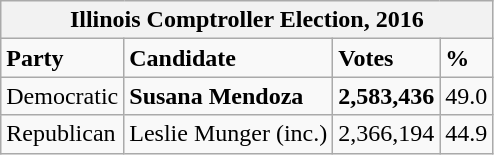<table class="wikitable">
<tr>
<th colspan="4">Illinois Comptroller Election, 2016</th>
</tr>
<tr>
<td><strong>Party</strong></td>
<td><strong>Candidate</strong></td>
<td><strong>Votes</strong></td>
<td><strong>%</strong></td>
</tr>
<tr>
<td>Democratic</td>
<td><strong>Susana Mendoza</strong></td>
<td><strong>2,583,436</strong></td>
<td>49.0</td>
</tr>
<tr>
<td>Republican</td>
<td>Leslie Munger (inc.)</td>
<td>2,366,194</td>
<td>44.9</td>
</tr>
</table>
